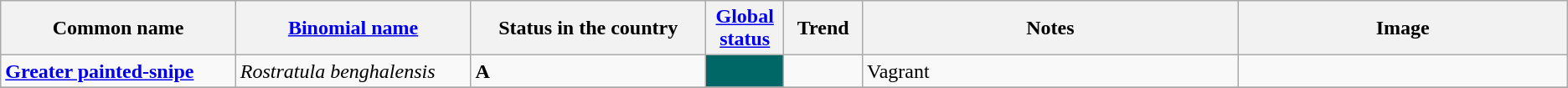<table class="wikitable sortable">
<tr>
<th width="15%">Common name</th>
<th width="15%"><a href='#'>Binomial name</a></th>
<th data-sort-type="number" width="15%">Status in the country</th>
<th width="5%"><a href='#'>Global status</a></th>
<th width="5%">Trend</th>
<th class="unsortable">Notes</th>
<th class="unsortable">Image</th>
</tr>
<tr>
<td><strong><a href='#'>Greater painted-snipe</a></strong></td>
<td><em>Rostratula benghalensis</em></td>
<td><strong>A</strong></td>
<td align=center style="background: #006666"></td>
<td align=center></td>
<td>Vagrant</td>
<td></td>
</tr>
<tr>
</tr>
</table>
